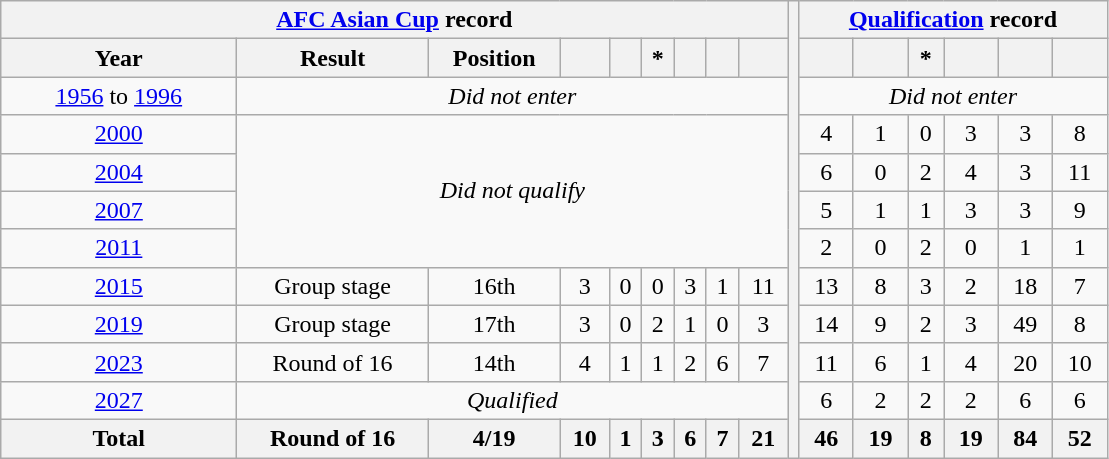<table class="wikitable" style="text-align: center;">
<tr>
<th colspan=9><a href='#'>AFC Asian Cup</a> record</th>
<th style="width:1%;" rowspan="19"></th>
<th colspan=6><a href='#'>Qualification</a> record</th>
</tr>
<tr>
<th width=150>Year</th>
<th>Result</th>
<th>Position</th>
<th></th>
<th></th>
<th>*</th>
<th></th>
<th></th>
<th></th>
<th></th>
<th></th>
<th>*</th>
<th></th>
<th></th>
<th></th>
</tr>
<tr>
<td> <a href='#'>1956</a> to  <a href='#'>1996</a></td>
<td colspan=8><em>Did not enter</em></td>
<td colspan=7><em>Did not enter</em></td>
</tr>
<tr>
<td> <a href='#'>2000</a></td>
<td rowspan=4 colspan=8><em>Did not qualify</em></td>
<td>4</td>
<td>1</td>
<td>0</td>
<td>3</td>
<td>3</td>
<td>8</td>
</tr>
<tr>
<td> <a href='#'>2004</a></td>
<td>6</td>
<td>0</td>
<td>2</td>
<td>4</td>
<td>3</td>
<td>11</td>
</tr>
<tr>
<td>    <a href='#'>2007</a></td>
<td>5</td>
<td>1</td>
<td>1</td>
<td>3</td>
<td>3</td>
<td>9</td>
</tr>
<tr>
<td> <a href='#'>2011</a></td>
<td>2</td>
<td>0</td>
<td>2</td>
<td>0</td>
<td>1</td>
<td>1</td>
</tr>
<tr>
<td> <a href='#'>2015</a></td>
<td>Group stage</td>
<td>16th</td>
<td>3</td>
<td>0</td>
<td>0</td>
<td>3</td>
<td>1</td>
<td>11</td>
<td>13</td>
<td>8</td>
<td>3</td>
<td>2</td>
<td>18</td>
<td>7</td>
</tr>
<tr>
<td> <a href='#'>2019</a></td>
<td>Group stage</td>
<td>17th</td>
<td>3</td>
<td>0</td>
<td>2</td>
<td>1</td>
<td>0</td>
<td>3</td>
<td>14</td>
<td>9</td>
<td>2</td>
<td>3</td>
<td>49</td>
<td>8</td>
</tr>
<tr>
<td> <a href='#'>2023</a></td>
<td>Round of 16</td>
<td>14th</td>
<td>4</td>
<td>1</td>
<td>1</td>
<td>2</td>
<td>6</td>
<td>7</td>
<td>11</td>
<td>6</td>
<td>1</td>
<td>4</td>
<td>20</td>
<td>10</td>
</tr>
<tr>
<td> <a href='#'>2027</a></td>
<td colspan=8><em>Qualified</em></td>
<td>6</td>
<td>2</td>
<td>2</td>
<td>2</td>
<td>6</td>
<td>6</td>
</tr>
<tr>
<th>Total</th>
<th>Round of 16</th>
<th>4/19</th>
<th>10</th>
<th>1</th>
<th>3</th>
<th>6</th>
<th>7</th>
<th>21</th>
<th>46</th>
<th>19</th>
<th>8</th>
<th>19</th>
<th>84</th>
<th>52</th>
</tr>
</table>
